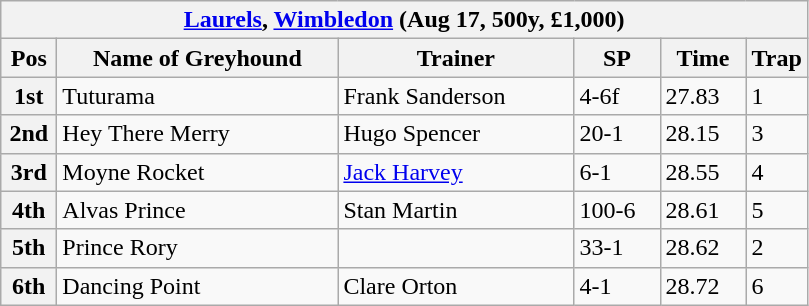<table class="wikitable">
<tr>
<th colspan="6"><a href='#'>Laurels</a>, <a href='#'>Wimbledon</a> (Aug 17, 500y, £1,000)</th>
</tr>
<tr>
<th width=30>Pos</th>
<th width=180>Name of Greyhound</th>
<th width=150>Trainer</th>
<th width=50>SP</th>
<th width=50>Time</th>
<th width=30>Trap</th>
</tr>
<tr>
<th>1st</th>
<td>Tuturama</td>
<td>Frank Sanderson</td>
<td>4-6f</td>
<td>27.83</td>
<td>1</td>
</tr>
<tr>
<th>2nd</th>
<td>Hey There Merry</td>
<td>Hugo Spencer</td>
<td>20-1</td>
<td>28.15</td>
<td>3</td>
</tr>
<tr>
<th>3rd</th>
<td>Moyne Rocket</td>
<td><a href='#'>Jack Harvey</a></td>
<td>6-1</td>
<td>28.55</td>
<td>4</td>
</tr>
<tr>
<th>4th</th>
<td>Alvas Prince</td>
<td>Stan Martin</td>
<td>100-6</td>
<td>28.61</td>
<td>5</td>
</tr>
<tr>
<th>5th</th>
<td>Prince Rory</td>
<td></td>
<td>33-1</td>
<td>28.62</td>
<td>2</td>
</tr>
<tr>
<th>6th</th>
<td>Dancing Point</td>
<td>Clare Orton</td>
<td>4-1</td>
<td>28.72</td>
<td>6</td>
</tr>
</table>
